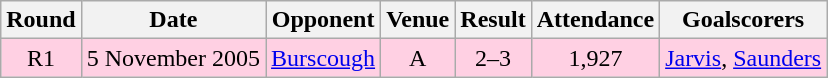<table class="wikitable sortable" style="font-size:100%; text-align:center">
<tr>
<th>Round</th>
<th>Date</th>
<th>Opponent</th>
<th>Venue</th>
<th>Result</th>
<th>Attendance</th>
<th>Goalscorers</th>
</tr>
<tr style="background-color: #ffd0e3;">
<td>R1</td>
<td>5 November 2005</td>
<td><a href='#'>Burscough</a></td>
<td>A</td>
<td>2–3</td>
<td>1,927</td>
<td><a href='#'>Jarvis</a>, <a href='#'>Saunders</a></td>
</tr>
</table>
